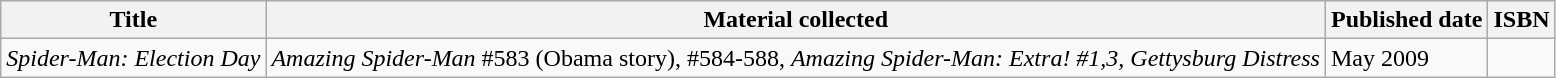<table class="wikitable">
<tr>
<th>Title</th>
<th>Material collected</th>
<th>Published date</th>
<th>ISBN</th>
</tr>
<tr>
<td><em>Spider-Man: Election Day</em></td>
<td><em>Amazing Spider-Man</em> #583 (Obama story), #584-588, <em>Amazing Spider-Man: Extra! #1,3,</em> <em>Gettysburg Distress</em></td>
<td>May 2009</td>
<td></td>
</tr>
</table>
